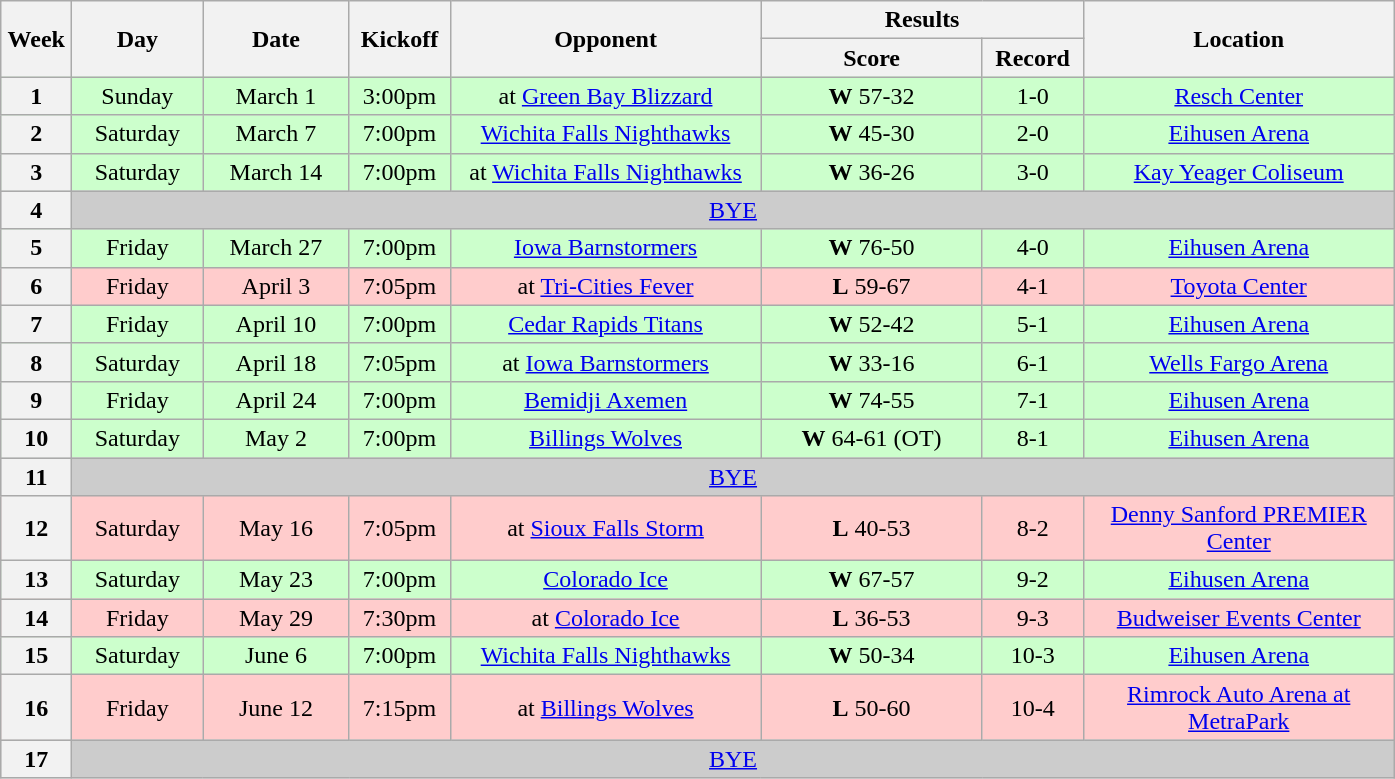<table class="wikitable">
<tr>
<th rowspan="2" width="40">Week</th>
<th rowspan="2" width="80">Day</th>
<th rowspan="2" width="90">Date</th>
<th rowspan="2" width="60">Kickoff</th>
<th rowspan="2" width="200">Opponent</th>
<th colspan="2" width="200">Results</th>
<th rowspan="2" width="200">Location</th>
</tr>
<tr>
<th width="140">Score</th>
<th width="60">Record</th>
</tr>
<tr align="center" bgcolor="#CCFFCC">
<th>1</th>
<td>Sunday</td>
<td>March 1</td>
<td>3:00pm</td>
<td>at <a href='#'>Green Bay Blizzard</a></td>
<td><strong>W</strong> 57-32</td>
<td>1-0</td>
<td><a href='#'>Resch Center</a></td>
</tr>
<tr align="center" bgcolor="#CCFFCC">
<th>2</th>
<td>Saturday</td>
<td>March 7</td>
<td>7:00pm</td>
<td><a href='#'>Wichita Falls Nighthawks</a></td>
<td><strong>W</strong> 45-30</td>
<td>2-0</td>
<td><a href='#'>Eihusen Arena</a></td>
</tr>
<tr align="center" bgcolor="#CCFFCC">
<th>3</th>
<td>Saturday</td>
<td>March 14</td>
<td>7:00pm</td>
<td>at <a href='#'>Wichita Falls Nighthawks</a></td>
<td><strong>W</strong> 36-26</td>
<td>3-0</td>
<td><a href='#'>Kay Yeager Coliseum</a></td>
</tr>
<tr align="center" bgcolor="#CCCCCC">
<th>4</th>
<td colSpan=7><a href='#'>BYE</a></td>
</tr>
<tr align="center" bgcolor="#CCFFCC">
<th>5</th>
<td>Friday</td>
<td>March 27</td>
<td>7:00pm</td>
<td><a href='#'>Iowa Barnstormers</a></td>
<td><strong>W</strong> 76-50</td>
<td>4-0</td>
<td><a href='#'>Eihusen Arena</a></td>
</tr>
<tr align="center" bgcolor="#FFCCCC">
<th>6</th>
<td>Friday</td>
<td>April 3</td>
<td>7:05pm</td>
<td>at <a href='#'>Tri-Cities Fever</a></td>
<td><strong>L</strong> 59-67</td>
<td>4-1</td>
<td><a href='#'>Toyota Center</a></td>
</tr>
<tr align="center" bgcolor="#CCFFCC">
<th>7</th>
<td>Friday</td>
<td>April 10</td>
<td>7:00pm</td>
<td><a href='#'>Cedar Rapids Titans</a></td>
<td><strong>W</strong> 52-42</td>
<td>5-1</td>
<td><a href='#'>Eihusen Arena</a></td>
</tr>
<tr align="center" bgcolor="#CCFFCC">
<th>8</th>
<td>Saturday</td>
<td>April 18</td>
<td>7:05pm</td>
<td>at <a href='#'>Iowa Barnstormers</a></td>
<td><strong>W</strong> 33-16</td>
<td>6-1</td>
<td><a href='#'>Wells Fargo Arena</a></td>
</tr>
<tr align="center" bgcolor="#CCFFCC">
<th>9</th>
<td>Friday</td>
<td>April 24</td>
<td>7:00pm</td>
<td><a href='#'>Bemidji Axemen</a></td>
<td><strong>W</strong> 74-55</td>
<td>7-1</td>
<td><a href='#'>Eihusen Arena</a></td>
</tr>
<tr align="center" bgcolor="#CCFFCC">
<th>10</th>
<td>Saturday</td>
<td>May 2</td>
<td>7:00pm</td>
<td><a href='#'>Billings Wolves</a></td>
<td><strong>W</strong> 64-61 (OT)</td>
<td>8-1</td>
<td><a href='#'>Eihusen Arena</a></td>
</tr>
<tr align="center" bgcolor="#CCCCCC">
<th>11</th>
<td colSpan=7><a href='#'>BYE</a></td>
</tr>
<tr align="center" bgcolor="#FFCCCC">
<th>12</th>
<td>Saturday</td>
<td>May 16</td>
<td>7:05pm</td>
<td>at <a href='#'>Sioux Falls Storm</a></td>
<td><strong>L</strong> 40-53</td>
<td>8-2</td>
<td><a href='#'>Denny Sanford PREMIER Center</a></td>
</tr>
<tr align="center" bgcolor="#CCFFCC">
<th>13</th>
<td>Saturday</td>
<td>May 23</td>
<td>7:00pm</td>
<td><a href='#'>Colorado Ice</a></td>
<td><strong>W</strong> 67-57</td>
<td>9-2</td>
<td><a href='#'>Eihusen Arena</a></td>
</tr>
<tr align="center" bgcolor="#FFCCCC">
<th>14</th>
<td>Friday</td>
<td>May 29</td>
<td>7:30pm</td>
<td>at <a href='#'>Colorado Ice</a></td>
<td><strong>L</strong> 36-53</td>
<td>9-3</td>
<td><a href='#'>Budweiser Events Center</a></td>
</tr>
<tr align="center" bgcolor="#CCFFCC">
<th>15</th>
<td>Saturday</td>
<td>June 6</td>
<td>7:00pm</td>
<td><a href='#'>Wichita Falls Nighthawks</a></td>
<td><strong>W</strong> 50-34</td>
<td>10-3</td>
<td><a href='#'>Eihusen Arena</a></td>
</tr>
<tr align="center" bgcolor="#FFCCCC">
<th>16</th>
<td>Friday</td>
<td>June 12</td>
<td>7:15pm</td>
<td>at <a href='#'>Billings Wolves</a></td>
<td><strong>L</strong> 50-60</td>
<td>10-4</td>
<td><a href='#'>Rimrock Auto Arena at MetraPark</a></td>
</tr>
<tr align="center" bgcolor="#CCCCCC">
<th>17</th>
<td colSpan=7><a href='#'>BYE</a></td>
</tr>
</table>
